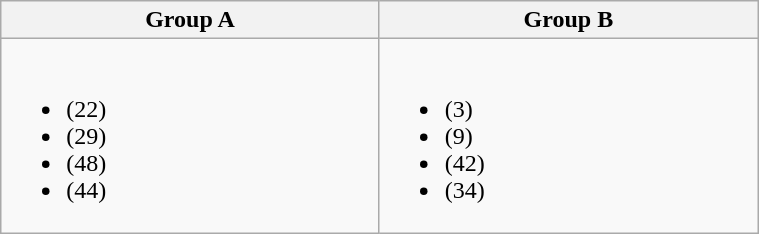<table class=wikitable width=40%>
<tr>
<th width=15%>Group A</th>
<th width=15%>Group B</th>
</tr>
<tr>
<td><br><ul><li> (22)</li><li> (29)</li><li> (48)</li><li> (44)</li></ul></td>
<td><br><ul><li> (3)</li><li> (9)</li><li> (42)</li><li> (34)</li></ul></td>
</tr>
</table>
